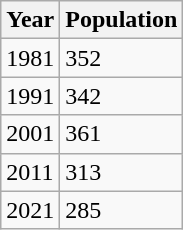<table class=wikitable>
<tr>
<th>Year</th>
<th>Population</th>
</tr>
<tr>
<td>1981</td>
<td>352</td>
</tr>
<tr>
<td>1991</td>
<td>342</td>
</tr>
<tr>
<td>2001</td>
<td>361</td>
</tr>
<tr>
<td>2011</td>
<td>313</td>
</tr>
<tr>
<td>2021</td>
<td>285</td>
</tr>
</table>
